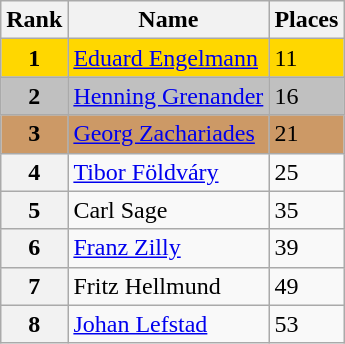<table class="wikitable">
<tr>
<th>Rank</th>
<th>Name</th>
<th>Places</th>
</tr>
<tr bgcolor="gold">
<td align="center"><strong>1</strong></td>
<td> <a href='#'>Eduard Engelmann</a></td>
<td>11</td>
</tr>
<tr bgcolor="silver">
<td align="center"><strong>2</strong></td>
<td> <a href='#'>Henning Grenander</a></td>
<td>16</td>
</tr>
<tr bgcolor="cc9966">
<td align="center"><strong>3</strong></td>
<td> <a href='#'>Georg Zachariades</a></td>
<td>21</td>
</tr>
<tr>
<th>4</th>
<td> <a href='#'>Tibor Földváry</a></td>
<td>25</td>
</tr>
<tr>
<th>5</th>
<td> Carl Sage</td>
<td>35</td>
</tr>
<tr>
<th>6</th>
<td> <a href='#'>Franz Zilly</a></td>
<td>39</td>
</tr>
<tr>
<th>7</th>
<td> Fritz Hellmund</td>
<td>49</td>
</tr>
<tr>
<th>8</th>
<td> <a href='#'>Johan Lefstad</a></td>
<td>53</td>
</tr>
</table>
